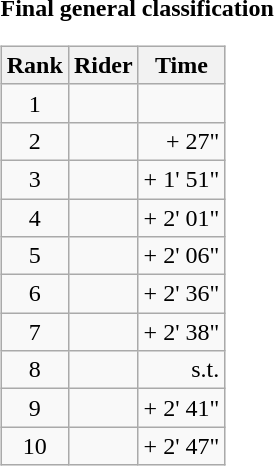<table>
<tr>
<td><strong>Final general classification</strong><br><table class="wikitable">
<tr>
<th scope="col">Rank</th>
<th scope="col">Rider</th>
<th scope="col">Time</th>
</tr>
<tr>
<td style="text-align:center;">1</td>
<td></td>
<td style="text-align:right;"></td>
</tr>
<tr>
<td style="text-align:center;">2</td>
<td></td>
<td style="text-align:right;">+ 27"</td>
</tr>
<tr>
<td style="text-align:center;">3</td>
<td></td>
<td style="text-align:right;">+ 1' 51"</td>
</tr>
<tr>
<td style="text-align:center;">4</td>
<td></td>
<td style="text-align:right;">+ 2' 01"</td>
</tr>
<tr>
<td style="text-align:center;">5</td>
<td></td>
<td style="text-align:right;">+ 2' 06"</td>
</tr>
<tr>
<td style="text-align:center;">6</td>
<td></td>
<td style="text-align:right;">+ 2' 36"</td>
</tr>
<tr>
<td style="text-align:center;">7</td>
<td></td>
<td style="text-align:right;">+ 2' 38"</td>
</tr>
<tr>
<td style="text-align:center;">8</td>
<td></td>
<td style="text-align:right;">s.t.</td>
</tr>
<tr>
<td style="text-align:center;">9</td>
<td></td>
<td style="text-align:right;">+ 2' 41"</td>
</tr>
<tr>
<td style="text-align:center;">10</td>
<td></td>
<td style="text-align:right;">+ 2' 47"</td>
</tr>
</table>
</td>
</tr>
</table>
